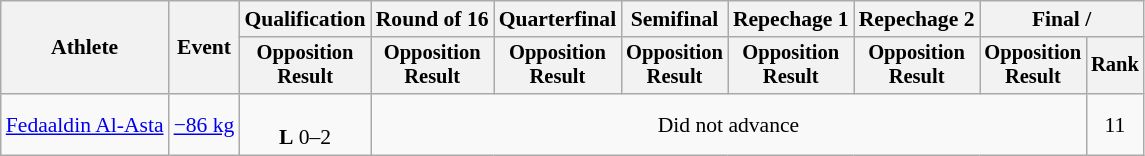<table class=wikitable style=font-size:90%;text-align:center>
<tr>
<th rowspan="2">Athlete</th>
<th rowspan="2">Event</th>
<th>Qualification</th>
<th>Round of 16</th>
<th>Quarterfinal</th>
<th>Semifinal</th>
<th>Repechage 1</th>
<th>Repechage 2</th>
<th colspan=2>Final / </th>
</tr>
<tr style="font-size: 95%">
<th>Opposition<br>Result</th>
<th>Opposition<br>Result</th>
<th>Opposition<br>Result</th>
<th>Opposition<br>Result</th>
<th>Opposition<br>Result</th>
<th>Opposition<br>Result</th>
<th>Opposition<br>Result</th>
<th>Rank</th>
</tr>
<tr>
<td align=left><a href='#'>Fedaaldin Al-Asta</a></td>
<td align=left><a href='#'>−86 kg</a></td>
<td><br><strong>L</strong> 0–2</td>
<td colspan=6>Did not advance</td>
<td>11</td>
</tr>
</table>
